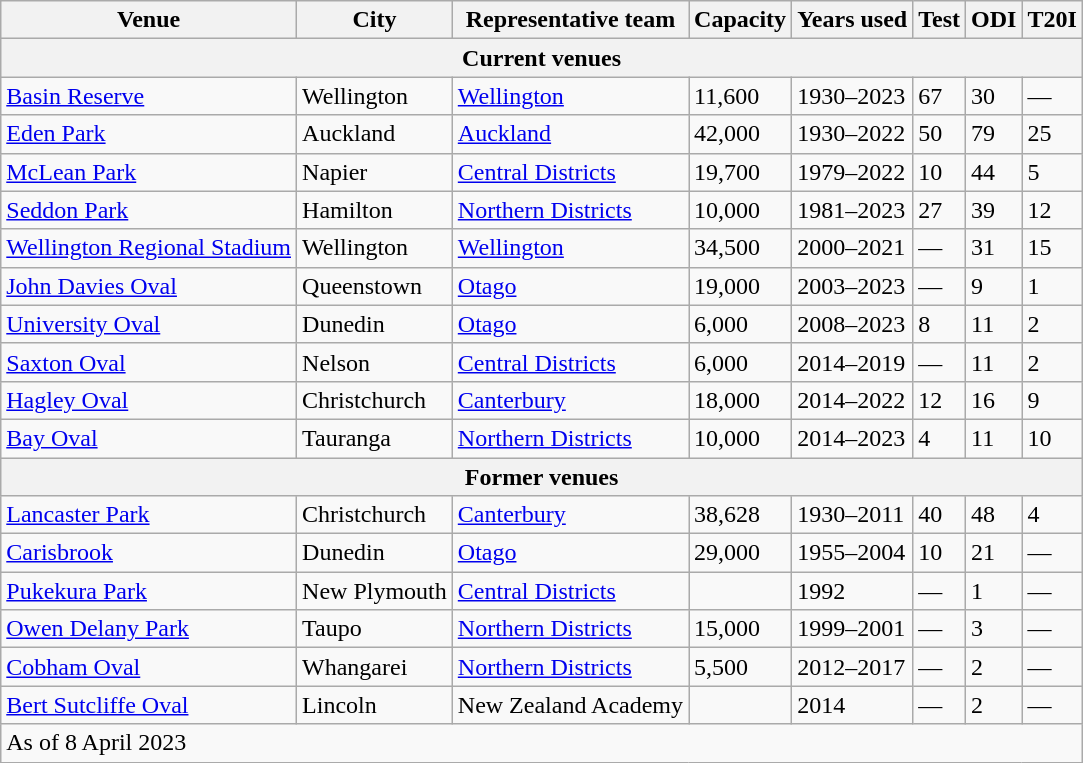<table class="wikitable">
<tr>
<th>Venue</th>
<th>City</th>
<th>Representative team</th>
<th>Capacity</th>
<th>Years used</th>
<th>Test</th>
<th>ODI</th>
<th>T20I</th>
</tr>
<tr>
<th colspan="8">Current venues</th>
</tr>
<tr>
<td><a href='#'>Basin Reserve</a></td>
<td>Wellington</td>
<td><a href='#'>Wellington</a></td>
<td>11,600</td>
<td>1930–2023</td>
<td>67</td>
<td>30</td>
<td>—</td>
</tr>
<tr>
<td><a href='#'>Eden Park</a></td>
<td>Auckland</td>
<td><a href='#'>Auckland</a></td>
<td>42,000</td>
<td>1930–2022</td>
<td>50</td>
<td>79</td>
<td>25</td>
</tr>
<tr>
<td><a href='#'>McLean Park</a></td>
<td>Napier</td>
<td><a href='#'>Central Districts</a></td>
<td>19,700</td>
<td>1979–2022</td>
<td>10</td>
<td>44</td>
<td>5</td>
</tr>
<tr>
<td><a href='#'>Seddon Park</a></td>
<td>Hamilton</td>
<td><a href='#'>Northern Districts</a></td>
<td>10,000</td>
<td>1981–2023</td>
<td>27</td>
<td>39</td>
<td>12</td>
</tr>
<tr>
<td><a href='#'>Wellington Regional Stadium</a></td>
<td>Wellington</td>
<td><a href='#'>Wellington</a></td>
<td>34,500</td>
<td>2000–2021</td>
<td>—</td>
<td>31</td>
<td>15</td>
</tr>
<tr>
<td><a href='#'>John Davies Oval</a></td>
<td>Queenstown</td>
<td><a href='#'>Otago</a></td>
<td>19,000</td>
<td>2003–2023</td>
<td>—</td>
<td>9</td>
<td>1</td>
</tr>
<tr>
<td><a href='#'>University Oval</a></td>
<td>Dunedin</td>
<td><a href='#'>Otago</a></td>
<td>6,000</td>
<td>2008–2023</td>
<td>8</td>
<td>11</td>
<td>2</td>
</tr>
<tr>
<td><a href='#'>Saxton Oval</a></td>
<td>Nelson</td>
<td><a href='#'>Central Districts</a></td>
<td>6,000</td>
<td>2014–2019</td>
<td>—</td>
<td>11</td>
<td>2</td>
</tr>
<tr>
<td><a href='#'>Hagley Oval</a></td>
<td>Christchurch</td>
<td><a href='#'>Canterbury</a></td>
<td>18,000</td>
<td>2014–2022</td>
<td>12</td>
<td>16</td>
<td>9</td>
</tr>
<tr>
<td><a href='#'>Bay Oval</a></td>
<td>Tauranga</td>
<td><a href='#'>Northern Districts</a></td>
<td>10,000</td>
<td>2014–2023</td>
<td>4</td>
<td>11</td>
<td>10</td>
</tr>
<tr>
<th colspan="8">Former venues</th>
</tr>
<tr>
<td><a href='#'>Lancaster Park</a></td>
<td>Christchurch</td>
<td><a href='#'>Canterbury</a></td>
<td>38,628</td>
<td>1930–2011</td>
<td>40</td>
<td>48</td>
<td>4</td>
</tr>
<tr>
<td><a href='#'>Carisbrook</a></td>
<td>Dunedin</td>
<td><a href='#'>Otago</a></td>
<td>29,000</td>
<td>1955–2004</td>
<td>10</td>
<td>21</td>
<td>—</td>
</tr>
<tr>
<td><a href='#'>Pukekura Park</a></td>
<td>New Plymouth</td>
<td><a href='#'>Central Districts</a></td>
<td></td>
<td>1992</td>
<td>—</td>
<td>1</td>
<td>—</td>
</tr>
<tr>
<td><a href='#'>Owen Delany Park</a></td>
<td>Taupo</td>
<td><a href='#'>Northern Districts</a></td>
<td>15,000</td>
<td>1999–2001</td>
<td>—</td>
<td>3</td>
<td>—</td>
</tr>
<tr>
<td><a href='#'>Cobham Oval</a></td>
<td>Whangarei</td>
<td><a href='#'>Northern Districts</a></td>
<td>5,500</td>
<td>2012–2017</td>
<td>—</td>
<td>2</td>
<td>—</td>
</tr>
<tr>
<td><a href='#'>Bert Sutcliffe Oval</a></td>
<td>Lincoln</td>
<td>New Zealand Academy</td>
<td></td>
<td>2014</td>
<td>—</td>
<td>2</td>
<td>—</td>
</tr>
<tr>
<td colspan="8">As of 8 April 2023</td>
</tr>
</table>
